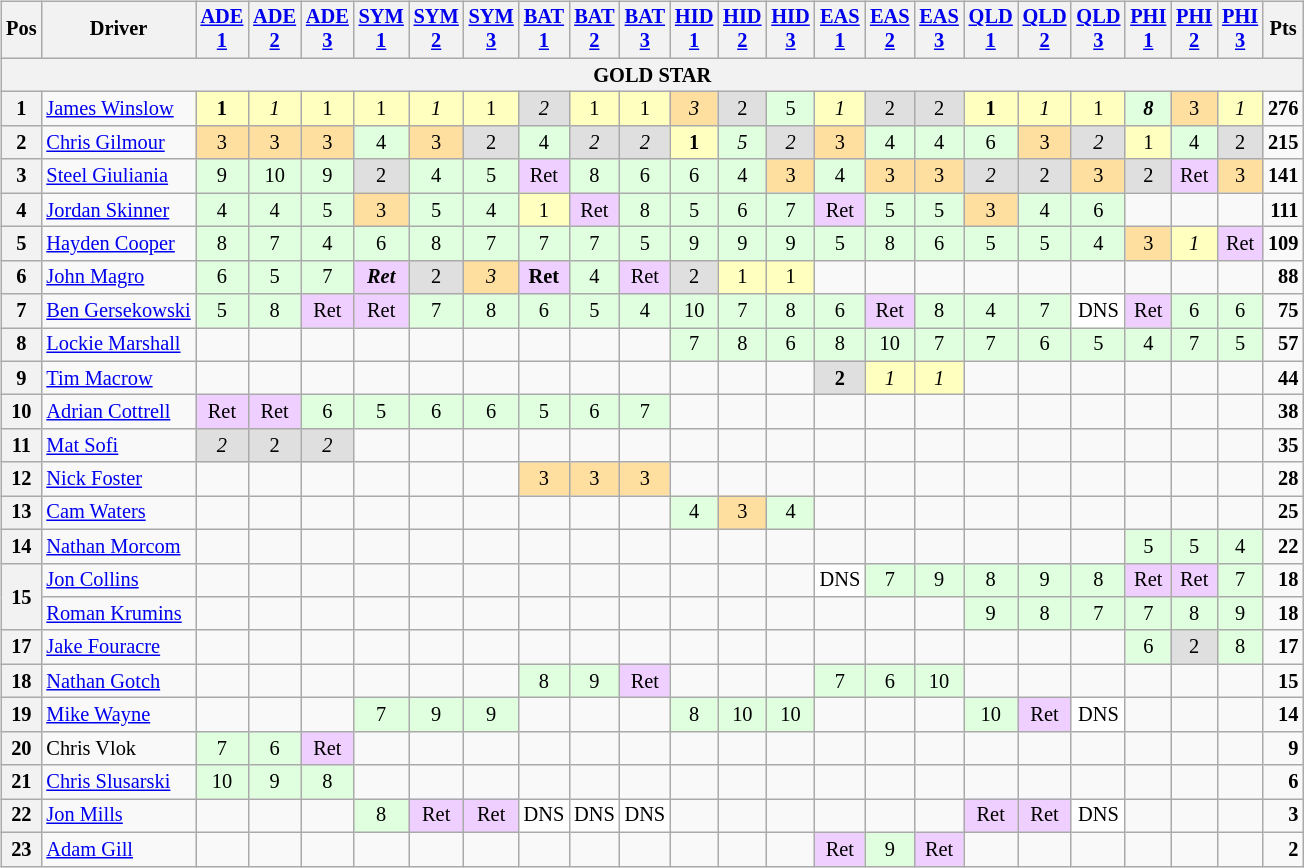<table>
<tr>
<td><br><table class="wikitable" style="font-size: 85%; text-align:center">
<tr valign="top">
<th valign="middle">Pos</th>
<th valign="middle">Driver</th>
<th><a href='#'>ADE<br>1</a></th>
<th><a href='#'>ADE<br>2</a></th>
<th><a href='#'>ADE<br>3</a></th>
<th><a href='#'>SYM<br>1</a></th>
<th><a href='#'>SYM<br>2</a></th>
<th><a href='#'>SYM<br>3</a></th>
<th><a href='#'>BAT<br>1</a></th>
<th><a href='#'>BAT<br>2</a></th>
<th><a href='#'>BAT<br>3</a></th>
<th><a href='#'>HID<br>1</a></th>
<th><a href='#'>HID<br>2</a></th>
<th><a href='#'>HID<br>3</a></th>
<th><a href='#'>EAS<br>1</a></th>
<th><a href='#'>EAS<br>2</a></th>
<th><a href='#'>EAS<br>3</a></th>
<th><a href='#'>QLD<br>1</a></th>
<th><a href='#'>QLD<br>2</a></th>
<th><a href='#'>QLD<br>3</a></th>
<th><a href='#'>PHI<br>1</a></th>
<th><a href='#'>PHI<br>2</a></th>
<th><a href='#'>PHI<br>3</a></th>
<th valign="middle">Pts</th>
</tr>
<tr>
<th colspan=24><strong>GOLD STAR</strong></th>
</tr>
<tr>
<th>1</th>
<td align=left> <a href='#'>James Winslow</a></td>
<td style="background:#ffffbf;"><strong>1</strong></td>
<td style="background:#ffffbf;"><em>1</em></td>
<td style="background:#ffffbf;">1</td>
<td style="background:#ffffbf;">1</td>
<td style="background:#ffffbf;"><em>1</em></td>
<td style="background:#ffffbf;">1</td>
<td style="background:#dfdfdf;"><em>2</em></td>
<td style="background:#ffffbf;">1</td>
<td style="background:#ffffbf;">1</td>
<td style="background:#ffdf9f;"><em>3</em></td>
<td style="background:#dfdfdf;">2</td>
<td style="background:#dfffdf;">5</td>
<td style="background:#ffffbf;"><em>1</em></td>
<td style="background:#dfdfdf;">2</td>
<td style="background:#dfdfdf;">2</td>
<td style="background:#ffffbf;"><strong>1</strong></td>
<td style="background:#ffffbf;"><em>1</em></td>
<td style="background:#ffffbf;">1</td>
<td style="background:#dfffdf;"><strong><em>8</em></strong></td>
<td style="background:#ffdf9f;">3</td>
<td style="background:#ffffbf;"><em>1</em></td>
<td align="right"><strong>276</strong></td>
</tr>
<tr>
<th>2</th>
<td align=left> <a href='#'>Chris Gilmour</a></td>
<td style="background:#ffdf9f;">3</td>
<td style="background:#ffdf9f;">3</td>
<td style="background:#ffdf9f;">3</td>
<td style="background:#dfffdf;">4</td>
<td style="background:#ffdf9f;">3</td>
<td style="background:#dfdfdf;">2</td>
<td style="background:#dfffdf;">4</td>
<td style="background:#dfdfdf;"><em>2</em></td>
<td style="background:#dfdfdf;"><em>2</em></td>
<td style="background:#ffffbf;"><strong>1</strong></td>
<td style="background:#dfffdf;"><em>5</em></td>
<td style="background:#dfdfdf;"><em>2</em></td>
<td style="background:#ffdf9f;">3</td>
<td style="background:#dfffdf;">4</td>
<td style="background:#dfffdf;">4</td>
<td style="background:#dfffdf;">6</td>
<td style="background:#ffdf9f;">3</td>
<td style="background:#dfdfdf;"><em>2</em></td>
<td style="background:#ffffbf;">1</td>
<td style="background:#dfffdf;">4</td>
<td style="background:#dfdfdf;">2</td>
<td align="right"><strong>215</strong></td>
</tr>
<tr>
<th>3</th>
<td align=left> <a href='#'>Steel Giuliania</a></td>
<td style="background:#dfffdf;">9</td>
<td style="background:#dfffdf;">10</td>
<td style="background:#dfffdf;">9</td>
<td style="background:#dfdfdf;">2</td>
<td style="background:#dfffdf;">4</td>
<td style="background:#dfffdf;">5</td>
<td style="background:#efcfff;">Ret</td>
<td style="background:#dfffdf;">8</td>
<td style="background:#dfffdf;">6</td>
<td style="background:#dfffdf;">6</td>
<td style="background:#dfffdf;">4</td>
<td style="background:#ffdf9f;">3</td>
<td style="background:#dfffdf;">4</td>
<td style="background:#ffdf9f;">3</td>
<td style="background:#ffdf9f;">3</td>
<td style="background:#dfdfdf;"><em>2</em></td>
<td style="background:#dfdfdf;">2</td>
<td style="background:#ffdf9f;">3</td>
<td style="background:#dfdfdf;">2</td>
<td style="background:#efcfff;">Ret</td>
<td style="background:#ffdf9f;">3</td>
<td align="right"><strong>141</strong></td>
</tr>
<tr>
<th>4</th>
<td align=left> <a href='#'>Jordan Skinner</a></td>
<td style="background:#dfffdf;">4</td>
<td style="background:#dfffdf;">4</td>
<td style="background:#dfffdf;">5</td>
<td style="background:#ffdf9f;">3</td>
<td style="background:#dfffdf;">5</td>
<td style="background:#dfffdf;">4</td>
<td style="background:#ffffbf;">1</td>
<td style="background:#efcfff;">Ret</td>
<td style="background:#dfffdf;">8</td>
<td style="background:#dfffdf;">5</td>
<td style="background:#dfffdf;">6</td>
<td style="background:#dfffdf;">7</td>
<td style="background:#efcfff;">Ret</td>
<td style="background:#dfffdf;">5</td>
<td style="background:#dfffdf;">5</td>
<td style="background:#ffdf9f;">3</td>
<td style="background:#dfffdf;">4</td>
<td style="background:#dfffdf;">6</td>
<td></td>
<td></td>
<td></td>
<td align="right"><strong>111</strong></td>
</tr>
<tr>
<th>5</th>
<td align=left> <a href='#'>Hayden Cooper</a></td>
<td style="background:#dfffdf;">8</td>
<td style="background:#dfffdf;">7</td>
<td style="background:#dfffdf;">4</td>
<td style="background:#dfffdf;">6</td>
<td style="background:#dfffdf;">8</td>
<td style="background:#dfffdf;">7</td>
<td style="background:#dfffdf;">7</td>
<td style="background:#dfffdf;">7</td>
<td style="background:#dfffdf;">5</td>
<td style="background:#dfffdf;">9</td>
<td style="background:#dfffdf;">9</td>
<td style="background:#dfffdf;">9</td>
<td style="background:#dfffdf;">5</td>
<td style="background:#dfffdf;">8</td>
<td style="background:#dfffdf;">6</td>
<td style="background:#dfffdf;">5</td>
<td style="background:#dfffdf;">5</td>
<td style="background:#dfffdf;">4</td>
<td style="background:#ffdf9f;">3</td>
<td style="background:#ffffbf;"><em>1</em></td>
<td style="background:#efcfff;">Ret</td>
<td align="right"><strong>109</strong></td>
</tr>
<tr>
<th>6</th>
<td align=left> <a href='#'>John Magro</a></td>
<td style="background:#dfffdf;">6</td>
<td style="background:#dfffdf;">5</td>
<td style="background:#dfffdf;">7</td>
<td style="background:#efcfff;"><strong><em>Ret</em></strong></td>
<td style="background:#dfdfdf;">2</td>
<td style="background:#ffdf9f;"><em>3</em></td>
<td style="background:#efcfff;"><strong>Ret</strong></td>
<td style="background:#dfffdf;">4</td>
<td style="background:#efcfff;">Ret</td>
<td style="background:#dfdfdf;">2</td>
<td style="background:#ffffbf;">1</td>
<td style="background:#ffffbf;">1</td>
<td></td>
<td></td>
<td></td>
<td></td>
<td></td>
<td></td>
<td></td>
<td></td>
<td></td>
<td align="right"><strong>88</strong></td>
</tr>
<tr>
<th>7</th>
<td align=left> <a href='#'>Ben Gersekowski</a></td>
<td style="background:#dfffdf;">5</td>
<td style="background:#dfffdf;">8</td>
<td style="background:#efcfff;">Ret</td>
<td style="background:#efcfff;">Ret</td>
<td style="background:#dfffdf;">7</td>
<td style="background:#dfffdf;">8</td>
<td style="background:#dfffdf;">6</td>
<td style="background:#dfffdf;">5</td>
<td style="background:#dfffdf;">4</td>
<td style="background:#dfffdf;">10</td>
<td style="background:#dfffdf;">7</td>
<td style="background:#dfffdf;">8</td>
<td style="background:#dfffdf;">6</td>
<td style="background:#efcfff;">Ret</td>
<td style="background:#dfffdf;">8</td>
<td style="background:#dfffdf;">4</td>
<td style="background:#dfffdf;">7</td>
<td style="background:#ffffff;">DNS</td>
<td style="background:#efcfff;">Ret</td>
<td style="background:#dfffdf;">6</td>
<td style="background:#dfffdf;">6</td>
<td align="right"><strong>75</strong></td>
</tr>
<tr>
<th>8</th>
<td align=left> <a href='#'>Lockie Marshall</a></td>
<td></td>
<td></td>
<td></td>
<td></td>
<td></td>
<td></td>
<td></td>
<td></td>
<td></td>
<td style="background:#dfffdf;">7</td>
<td style="background:#dfffdf;">8</td>
<td style="background:#dfffdf;">6</td>
<td style="background:#dfffdf;">8</td>
<td style="background:#dfffdf;">10</td>
<td style="background:#dfffdf;">7</td>
<td style="background:#dfffdf;">7</td>
<td style="background:#dfffdf;">6</td>
<td style="background:#dfffdf;">5</td>
<td style="background:#dfffdf;">4</td>
<td style="background:#dfffdf;">7</td>
<td style="background:#dfffdf;">5</td>
<td align="right"><strong>57</strong></td>
</tr>
<tr>
<th>9</th>
<td align=left> <a href='#'>Tim Macrow</a></td>
<td></td>
<td></td>
<td></td>
<td></td>
<td></td>
<td></td>
<td></td>
<td></td>
<td></td>
<td></td>
<td></td>
<td></td>
<td style="background:#dfdfdf;"><strong>2</strong></td>
<td style="background:#ffffbf;"><em>1</em></td>
<td style="background:#ffffbf;"><em>1</em></td>
<td></td>
<td></td>
<td></td>
<td></td>
<td></td>
<td></td>
<td align="right"><strong>44</strong></td>
</tr>
<tr>
<th>10</th>
<td align=left> <a href='#'>Adrian Cottrell</a></td>
<td style="background:#efcfff;">Ret</td>
<td style="background:#efcfff;">Ret</td>
<td style="background:#dfffdf;">6</td>
<td style="background:#dfffdf;">5</td>
<td style="background:#dfffdf;">6</td>
<td style="background:#dfffdf;">6</td>
<td style="background:#dfffdf;">5</td>
<td style="background:#dfffdf;">6</td>
<td style="background:#dfffdf;">7</td>
<td></td>
<td></td>
<td></td>
<td></td>
<td></td>
<td></td>
<td></td>
<td></td>
<td></td>
<td></td>
<td></td>
<td></td>
<td align="right"><strong>38</strong></td>
</tr>
<tr>
<th>11</th>
<td align=left> <a href='#'>Mat Sofi</a></td>
<td style="background:#dfdfdf;"><em>2</em></td>
<td style="background:#dfdfdf;">2</td>
<td style="background:#dfdfdf;"><em>2</em></td>
<td></td>
<td></td>
<td></td>
<td></td>
<td></td>
<td></td>
<td></td>
<td></td>
<td></td>
<td></td>
<td></td>
<td></td>
<td></td>
<td></td>
<td></td>
<td></td>
<td></td>
<td></td>
<td align="right"><strong>35</strong></td>
</tr>
<tr>
<th>12</th>
<td align=left> <a href='#'>Nick Foster</a></td>
<td></td>
<td></td>
<td></td>
<td></td>
<td></td>
<td></td>
<td style="background:#ffdf9f;">3</td>
<td style="background:#ffdf9f;">3</td>
<td style="background:#ffdf9f;">3</td>
<td></td>
<td></td>
<td></td>
<td></td>
<td></td>
<td></td>
<td></td>
<td></td>
<td></td>
<td></td>
<td></td>
<td></td>
<td align="right"><strong>28</strong></td>
</tr>
<tr>
<th>13</th>
<td align=left> <a href='#'>Cam Waters</a></td>
<td></td>
<td></td>
<td></td>
<td></td>
<td></td>
<td></td>
<td></td>
<td></td>
<td></td>
<td style="background:#dfffdf;">4</td>
<td style="background:#ffdf9f;">3</td>
<td style="background:#dfffdf;">4</td>
<td></td>
<td></td>
<td></td>
<td></td>
<td></td>
<td></td>
<td></td>
<td></td>
<td></td>
<td align="right"><strong>25</strong></td>
</tr>
<tr>
<th>14</th>
<td align=left> <a href='#'>Nathan Morcom</a></td>
<td></td>
<td></td>
<td></td>
<td></td>
<td></td>
<td></td>
<td></td>
<td></td>
<td></td>
<td></td>
<td></td>
<td></td>
<td></td>
<td></td>
<td></td>
<td></td>
<td></td>
<td></td>
<td style="background:#dfffdf;">5</td>
<td style="background:#dfffdf;">5</td>
<td style="background:#dfffdf;">4</td>
<td align="right"><strong>22</strong></td>
</tr>
<tr>
<th rowspan=2>15</th>
<td align=left> <a href='#'>Jon Collins</a></td>
<td></td>
<td></td>
<td></td>
<td></td>
<td></td>
<td></td>
<td></td>
<td></td>
<td></td>
<td></td>
<td></td>
<td></td>
<td style="background:#ffffff;">DNS</td>
<td style="background:#dfffdf;">7</td>
<td style="background:#dfffdf;">9</td>
<td style="background:#dfffdf;">8</td>
<td style="background:#dfffdf;">9</td>
<td style="background:#dfffdf;">8</td>
<td style="background:#efcfff;">Ret</td>
<td style="background:#efcfff;">Ret</td>
<td style="background:#dfffdf;">7</td>
<td align="right"><strong>18</strong></td>
</tr>
<tr>
<td align=left> <a href='#'>Roman Krumins</a></td>
<td></td>
<td></td>
<td></td>
<td></td>
<td></td>
<td></td>
<td></td>
<td></td>
<td></td>
<td></td>
<td></td>
<td></td>
<td></td>
<td></td>
<td></td>
<td style="background:#dfffdf;">9</td>
<td style="background:#dfffdf;">8</td>
<td style="background:#dfffdf;">7</td>
<td style="background:#dfffdf;">7</td>
<td style="background:#dfffdf;">8</td>
<td style="background:#dfffdf;">9</td>
<td align="right"><strong>18</strong></td>
</tr>
<tr>
<th>17</th>
<td align=left> <a href='#'>Jake Fouracre</a></td>
<td></td>
<td></td>
<td></td>
<td></td>
<td></td>
<td></td>
<td></td>
<td></td>
<td></td>
<td></td>
<td></td>
<td></td>
<td></td>
<td></td>
<td></td>
<td></td>
<td></td>
<td></td>
<td style="background:#dfffdf;">6</td>
<td style="background:#dfdfdf;">2</td>
<td style="background:#dfffdf;">8</td>
<td align="right"><strong>17</strong></td>
</tr>
<tr>
<th>18</th>
<td align=left> <a href='#'>Nathan Gotch</a></td>
<td></td>
<td></td>
<td></td>
<td></td>
<td></td>
<td></td>
<td style="background:#dfffdf;">8</td>
<td style="background:#dfffdf;">9</td>
<td style="background:#efcfff;">Ret</td>
<td></td>
<td></td>
<td></td>
<td style="background:#dfffdf;">7</td>
<td style="background:#dfffdf;">6</td>
<td style="background:#dfffdf;">10</td>
<td></td>
<td></td>
<td></td>
<td></td>
<td></td>
<td></td>
<td align="right"><strong>15</strong></td>
</tr>
<tr>
<th>19</th>
<td align=left> <a href='#'>Mike Wayne</a></td>
<td></td>
<td></td>
<td></td>
<td style="background:#dfffdf;">7</td>
<td style="background:#dfffdf;">9</td>
<td style="background:#dfffdf;">9</td>
<td></td>
<td></td>
<td></td>
<td style="background:#dfffdf;">8</td>
<td style="background:#dfffdf;">10</td>
<td style="background:#dfffdf;">10</td>
<td></td>
<td></td>
<td></td>
<td style="background:#dfffdf;">10</td>
<td style="background:#efcfff;">Ret</td>
<td style="background:#ffffff;">DNS</td>
<td></td>
<td></td>
<td></td>
<td align="right"><strong>14</strong></td>
</tr>
<tr>
<th>20</th>
<td align=left> Chris Vlok</td>
<td style="background:#dfffdf;">7</td>
<td style="background:#dfffdf;">6</td>
<td style="background:#efcfff;">Ret</td>
<td></td>
<td></td>
<td></td>
<td></td>
<td></td>
<td></td>
<td></td>
<td></td>
<td></td>
<td></td>
<td></td>
<td></td>
<td></td>
<td></td>
<td></td>
<td></td>
<td></td>
<td></td>
<td align="right"><strong>9</strong></td>
</tr>
<tr>
<th>21</th>
<td align=left> <a href='#'>Chris Slusarski</a></td>
<td style="background:#dfffdf;">10</td>
<td style="background:#dfffdf;">9</td>
<td style="background:#dfffdf;">8</td>
<td></td>
<td></td>
<td></td>
<td></td>
<td></td>
<td></td>
<td></td>
<td></td>
<td></td>
<td></td>
<td></td>
<td></td>
<td></td>
<td></td>
<td></td>
<td></td>
<td></td>
<td></td>
<td align="right"><strong>6</strong></td>
</tr>
<tr>
<th>22</th>
<td align=left> <a href='#'>Jon Mills</a></td>
<td></td>
<td></td>
<td></td>
<td style="background:#dfffdf;">8</td>
<td style="background:#efcfff;">Ret</td>
<td style="background:#efcfff;">Ret</td>
<td style="background:#ffffff;">DNS</td>
<td style="background:#ffffff;">DNS</td>
<td style="background:#ffffff;">DNS</td>
<td></td>
<td></td>
<td></td>
<td></td>
<td></td>
<td></td>
<td style="background:#efcfff;">Ret</td>
<td style="background:#efcfff;">Ret</td>
<td style="background:#ffffff;">DNS</td>
<td></td>
<td></td>
<td></td>
<td align="right"><strong>3</strong></td>
</tr>
<tr>
<th>23</th>
<td align=left> <a href='#'>Adam Gill</a></td>
<td></td>
<td></td>
<td></td>
<td></td>
<td></td>
<td></td>
<td></td>
<td></td>
<td></td>
<td></td>
<td></td>
<td></td>
<td style="background:#efcfff;">Ret</td>
<td style="background:#dfffdf;">9</td>
<td style="background:#efcfff;">Ret</td>
<td></td>
<td></td>
<td></td>
<td></td>
<td></td>
<td></td>
<td align="right"><strong>2</strong></td>
</tr>
</table>
</td>
<td valign="top"><br></td>
</tr>
</table>
